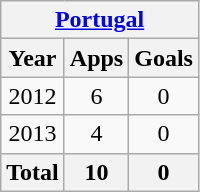<table class="wikitable" style="text-align:center">
<tr>
<th colspan=3><a href='#'>Portugal</a></th>
</tr>
<tr>
<th>Year</th>
<th>Apps</th>
<th>Goals</th>
</tr>
<tr>
<td>2012</td>
<td>6</td>
<td>0</td>
</tr>
<tr>
<td>2013</td>
<td>4</td>
<td>0</td>
</tr>
<tr>
<th>Total</th>
<th>10</th>
<th>0</th>
</tr>
</table>
